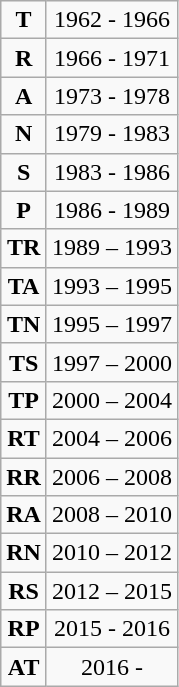<table class="wikitable mw-collapsible mw-collapsed plainrowheaders unsortable" style="text-align:center">
<tr>
<td><strong>T</strong></td>
<td>1962  - 1966</td>
</tr>
<tr>
<td><strong>R</strong></td>
<td>1966  - 1971</td>
</tr>
<tr>
<td><strong>A</strong></td>
<td>1973  - 1978</td>
</tr>
<tr>
<td><strong>N</strong></td>
<td>1979  - 1983</td>
</tr>
<tr>
<td><strong>S</strong></td>
<td>1983  - 1986</td>
</tr>
<tr>
<td><strong>P</strong></td>
<td>1986  - 1989</td>
</tr>
<tr>
<td><strong>TR</strong></td>
<td>1989  – 1993</td>
</tr>
<tr>
<td><strong>TA</strong></td>
<td>1993  – 1995</td>
</tr>
<tr>
<td><strong>TN</strong></td>
<td>1995  – 1997</td>
</tr>
<tr>
<td><strong>TS</strong></td>
<td>1997  – 2000</td>
</tr>
<tr>
<td><strong>TP</strong></td>
<td>2000  – 2004</td>
</tr>
<tr>
<td><strong>RT</strong></td>
<td>2004  – 2006</td>
</tr>
<tr>
<td><strong>RR</strong></td>
<td>2006  – 2008</td>
</tr>
<tr>
<td><strong>RA</strong></td>
<td>2008  – 2010</td>
</tr>
<tr>
<td><strong>RN</strong></td>
<td>2010  – 2012</td>
</tr>
<tr>
<td><strong>RS</strong></td>
<td>2012  – 2015</td>
</tr>
<tr>
<td><strong>RP</strong></td>
<td>2015  - 2016</td>
</tr>
<tr>
<td><strong>AT</strong></td>
<td>2016  -</td>
</tr>
</table>
